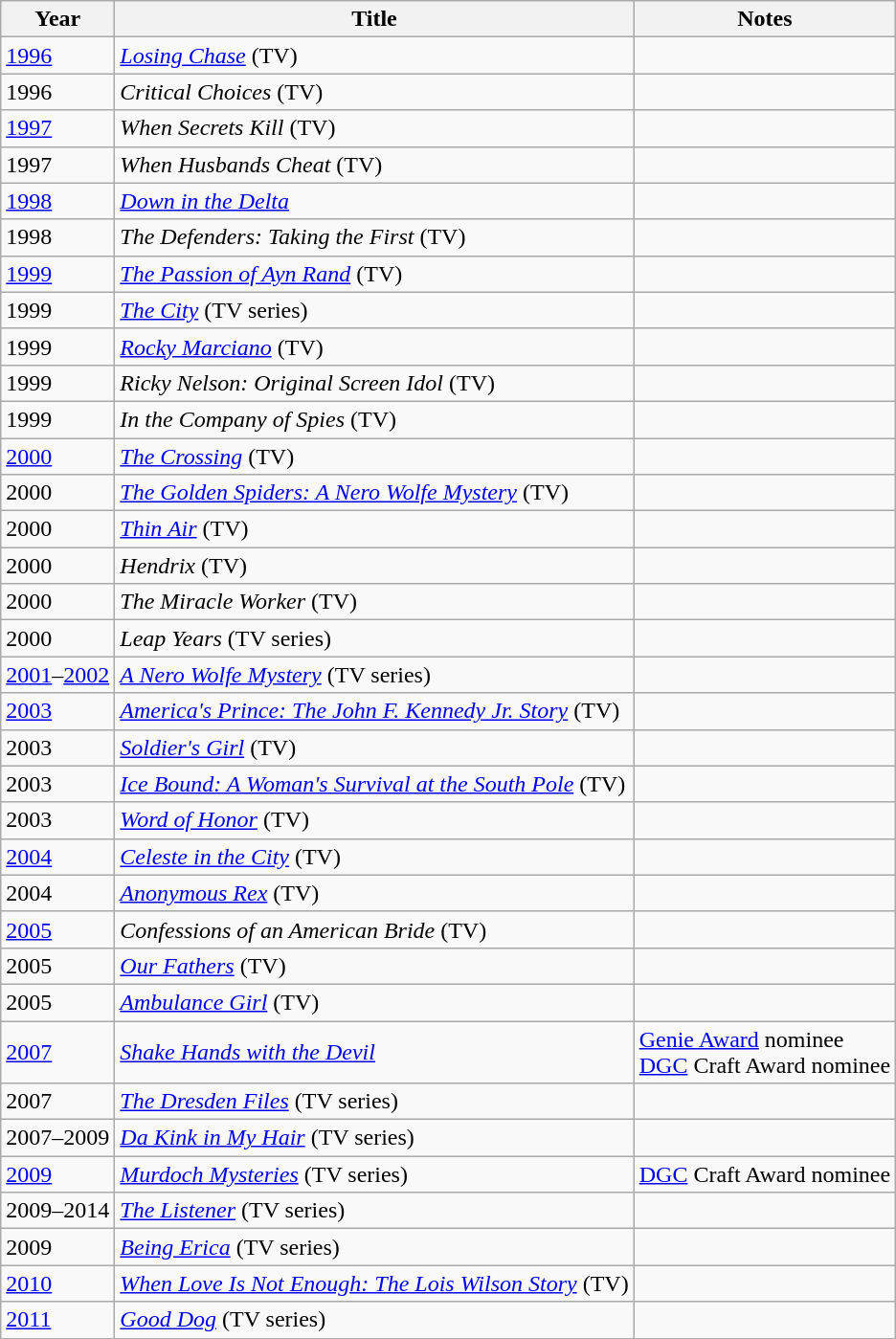<table class="wikitable sortable">
<tr>
<th>Year</th>
<th>Title</th>
<th class="unsortable">Notes</th>
</tr>
<tr>
<td><a href='#'>1996</a></td>
<td><em><a href='#'>Losing Chase</a></em> (TV)</td>
<td></td>
</tr>
<tr>
<td>1996</td>
<td><em>Critical Choices</em> (TV)</td>
<td></td>
</tr>
<tr>
<td><a href='#'>1997</a></td>
<td><em>When Secrets Kill</em> (TV)</td>
<td></td>
</tr>
<tr>
<td>1997</td>
<td><em>When Husbands Cheat</em> (TV)</td>
<td></td>
</tr>
<tr>
<td><a href='#'>1998</a></td>
<td><em><a href='#'>Down in the Delta</a></em></td>
<td></td>
</tr>
<tr>
<td>1998</td>
<td><em>The Defenders: Taking the First</em> (TV)</td>
<td></td>
</tr>
<tr>
<td><a href='#'>1999</a></td>
<td><em><a href='#'>The Passion of Ayn Rand</a></em> (TV)</td>
<td></td>
</tr>
<tr>
<td>1999</td>
<td><em><a href='#'>The City</a></em> (TV series)</td>
<td></td>
</tr>
<tr>
<td>1999</td>
<td><em><a href='#'>Rocky Marciano</a></em> (TV)</td>
<td></td>
</tr>
<tr>
<td>1999</td>
<td><em>Ricky Nelson: Original Screen Idol</em> (TV)</td>
<td></td>
</tr>
<tr>
<td>1999</td>
<td><em>In the Company of Spies</em> (TV)</td>
<td></td>
</tr>
<tr>
<td><a href='#'>2000</a></td>
<td><em><a href='#'>The Crossing</a></em> (TV)</td>
<td></td>
</tr>
<tr>
<td>2000</td>
<td><em><a href='#'>The Golden Spiders: A Nero Wolfe Mystery</a></em> (TV)</td>
<td></td>
</tr>
<tr>
<td>2000</td>
<td><em><a href='#'>Thin Air</a></em> (TV)</td>
<td></td>
</tr>
<tr>
<td>2000</td>
<td><em>Hendrix</em> (TV)</td>
<td></td>
</tr>
<tr>
<td>2000</td>
<td><em>The Miracle Worker</em> (TV)</td>
<td></td>
</tr>
<tr>
<td>2000</td>
<td><em>Leap Years</em> (TV series)</td>
<td></td>
</tr>
<tr>
<td><a href='#'>2001</a>–<a href='#'>2002</a></td>
<td><em><a href='#'>A Nero Wolfe Mystery</a></em> (TV series)</td>
<td></td>
</tr>
<tr>
<td><a href='#'>2003</a></td>
<td><em><a href='#'>America's Prince: The John F. Kennedy Jr. Story</a></em> (TV)</td>
<td></td>
</tr>
<tr>
<td>2003</td>
<td><em><a href='#'>Soldier's Girl</a></em> (TV)</td>
<td></td>
</tr>
<tr>
<td>2003</td>
<td><em><a href='#'>Ice Bound: A Woman's Survival at the South Pole</a></em> (TV)</td>
<td></td>
</tr>
<tr>
<td>2003</td>
<td><em><a href='#'>Word of Honor</a></em> (TV)</td>
<td></td>
</tr>
<tr>
<td><a href='#'>2004</a></td>
<td><em><a href='#'>Celeste in the City</a></em> (TV)</td>
<td></td>
</tr>
<tr>
<td>2004</td>
<td><em><a href='#'>Anonymous Rex</a></em> (TV)</td>
<td></td>
</tr>
<tr>
<td><a href='#'>2005</a></td>
<td><em>Confessions of an American Bride</em> (TV)</td>
<td></td>
</tr>
<tr>
<td>2005</td>
<td><em><a href='#'>Our Fathers</a></em> (TV)</td>
<td></td>
</tr>
<tr>
<td>2005</td>
<td><em><a href='#'>Ambulance Girl</a></em> (TV)</td>
<td></td>
</tr>
<tr>
<td><a href='#'>2007</a></td>
<td><em><a href='#'>Shake Hands with the Devil</a></em></td>
<td><a href='#'>Genie Award</a> nominee<br><a href='#'>DGC</a> Craft Award nominee</td>
</tr>
<tr>
<td>2007</td>
<td><em><a href='#'>The Dresden Files</a></em> (TV series)</td>
<td></td>
</tr>
<tr>
<td>2007–2009</td>
<td><em><a href='#'>Da Kink in My Hair</a></em> (TV series)</td>
<td></td>
</tr>
<tr>
<td><a href='#'>2009</a></td>
<td><em><a href='#'>Murdoch Mysteries</a></em> (TV series)</td>
<td><a href='#'>DGC</a> Craft Award nominee</td>
</tr>
<tr>
<td>2009–2014</td>
<td><em><a href='#'>The Listener</a></em> (TV series)</td>
<td></td>
</tr>
<tr>
<td>2009</td>
<td><em><a href='#'>Being Erica</a></em> (TV series)</td>
<td></td>
</tr>
<tr>
<td><a href='#'>2010</a></td>
<td><em><a href='#'>When Love Is Not Enough: The Lois Wilson Story</a></em> (TV)</td>
<td></td>
</tr>
<tr>
<td><a href='#'>2011</a></td>
<td><em><a href='#'>Good Dog</a></em> (TV series)</td>
<td></td>
</tr>
</table>
